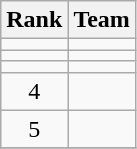<table class="wikitable" border="1">
<tr>
<th>Rank</th>
<th>Team</th>
</tr>
<tr>
<td align=center></td>
<td></td>
</tr>
<tr>
<td align=center></td>
<td></td>
</tr>
<tr>
<td align=center></td>
<td></td>
</tr>
<tr>
<td align=center>4</td>
<td></td>
</tr>
<tr>
<td align=center>5</td>
<td></td>
</tr>
<tr>
</tr>
</table>
